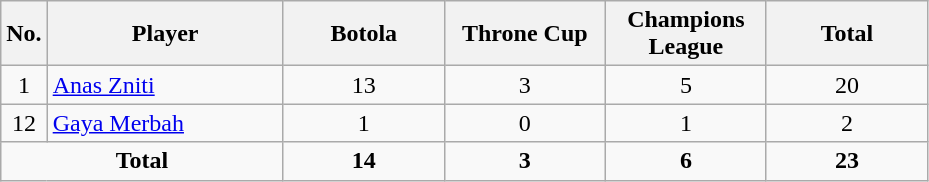<table class="wikitable sortable" style="text-align:center">
<tr>
<th width="10">No.</th>
<th width="150">Player</th>
<th width="100">Botola</th>
<th width="100">Throne Cup</th>
<th width="100">Champions League</th>
<th width="100">Total</th>
</tr>
<tr>
<td>1</td>
<td style="text-align:left;"> <a href='#'>Anas Zniti</a></td>
<td>13</td>
<td>3</td>
<td>5</td>
<td>20</td>
</tr>
<tr>
<td>12</td>
<td style="text-align:left;"> <a href='#'>Gaya Merbah</a></td>
<td>1</td>
<td>0</td>
<td>1</td>
<td>2</td>
</tr>
<tr class="sortbottom">
<td colspan="2"><strong>Total</strong></td>
<td><strong>14</strong></td>
<td><strong>3</strong></td>
<td><strong>6</strong></td>
<td><strong>23</strong></td>
</tr>
</table>
